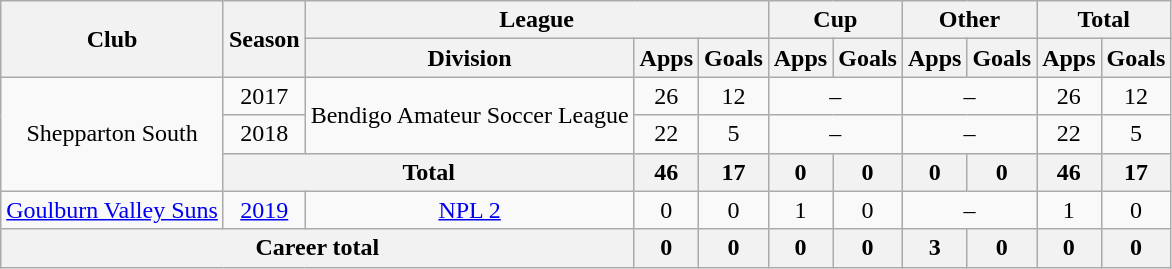<table class="wikitable" style="text-align: center">
<tr>
<th rowspan="2">Club</th>
<th rowspan="2">Season</th>
<th colspan="3">League</th>
<th colspan="2">Cup</th>
<th colspan="2">Other</th>
<th colspan="2">Total</th>
</tr>
<tr>
<th>Division</th>
<th>Apps</th>
<th>Goals</th>
<th>Apps</th>
<th>Goals</th>
<th>Apps</th>
<th>Goals</th>
<th>Apps</th>
<th>Goals</th>
</tr>
<tr>
<td rowspan="3">Shepparton South</td>
<td>2017</td>
<td rowspan="2">Bendigo Amateur Soccer League</td>
<td>26</td>
<td>12</td>
<td colspan="2">–</td>
<td colspan="2">–</td>
<td>26</td>
<td>12</td>
</tr>
<tr>
<td>2018</td>
<td>22</td>
<td>5</td>
<td colspan="2">–</td>
<td colspan="2">–</td>
<td>22</td>
<td>5</td>
</tr>
<tr>
<th colspan=2>Total</th>
<th>46</th>
<th>17</th>
<th>0</th>
<th>0</th>
<th>0</th>
<th>0</th>
<th>46</th>
<th>17</th>
</tr>
<tr>
<td><a href='#'>Goulburn Valley Suns</a></td>
<td><a href='#'>2019</a></td>
<td><a href='#'>NPL 2</a></td>
<td>0</td>
<td>0</td>
<td>1</td>
<td>0</td>
<td colspan="2">–</td>
<td>1</td>
<td>0</td>
</tr>
<tr>
<th colspan=3>Career total</th>
<th>0</th>
<th>0</th>
<th>0</th>
<th>0</th>
<th>3</th>
<th>0</th>
<th>0</th>
<th>0</th>
</tr>
</table>
